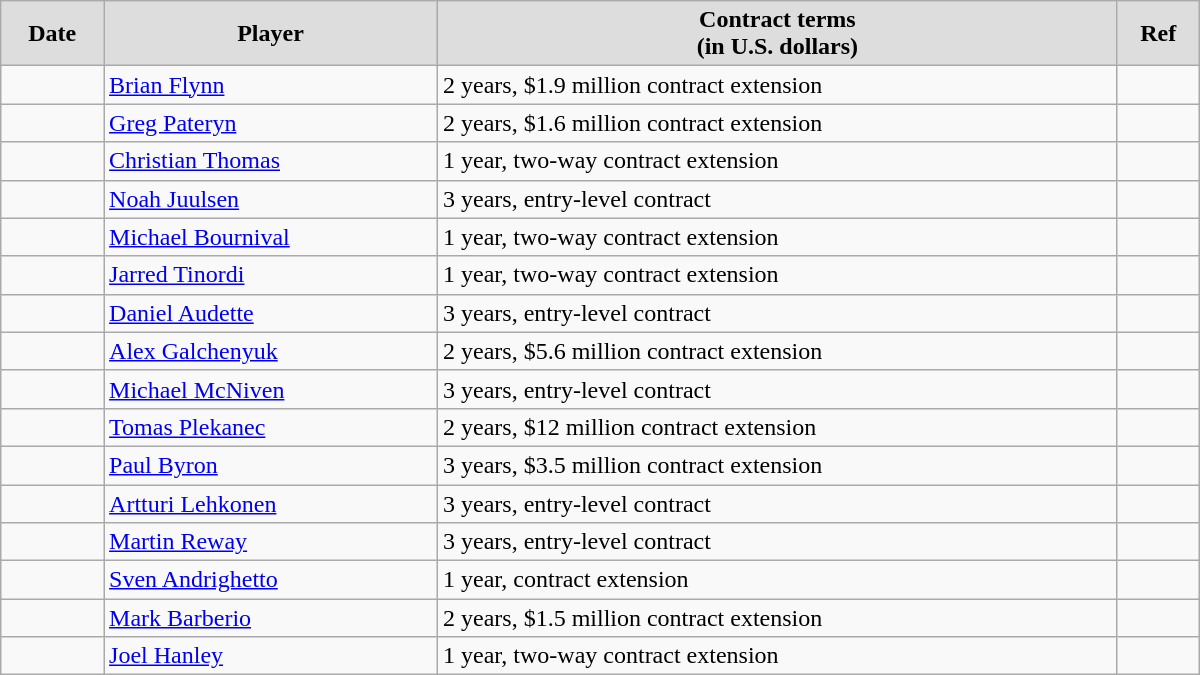<table class="wikitable" style="border-collapse: collapse; width: 50em; padding: 3;">
<tr align="center" bgcolor="#dddddd">
<td><strong>Date</strong></td>
<td><strong>Player</strong></td>
<td><strong>Contract terms</strong><br><strong>(in U.S. dollars)</strong></td>
<td><strong>Ref</strong></td>
</tr>
<tr>
<td></td>
<td><a href='#'>Brian Flynn</a></td>
<td>2 years, $1.9 million contract extension</td>
<td></td>
</tr>
<tr>
<td></td>
<td><a href='#'>Greg Pateryn</a></td>
<td>2 years, $1.6 million contract extension</td>
<td></td>
</tr>
<tr>
<td></td>
<td><a href='#'>Christian Thomas</a></td>
<td>1 year, two-way contract extension</td>
<td></td>
</tr>
<tr>
<td></td>
<td><a href='#'>Noah Juulsen</a></td>
<td>3 years, entry-level contract</td>
<td></td>
</tr>
<tr>
<td></td>
<td><a href='#'>Michael Bournival</a></td>
<td>1 year, two-way contract extension</td>
<td></td>
</tr>
<tr>
<td></td>
<td><a href='#'>Jarred Tinordi</a></td>
<td>1 year, two-way contract extension</td>
<td></td>
</tr>
<tr>
<td></td>
<td><a href='#'>Daniel Audette</a></td>
<td>3 years, entry-level contract</td>
<td></td>
</tr>
<tr>
<td></td>
<td><a href='#'>Alex Galchenyuk</a></td>
<td>2 years, $5.6 million contract extension</td>
<td></td>
</tr>
<tr>
<td></td>
<td><a href='#'>Michael McNiven</a></td>
<td>3 years, entry-level contract</td>
<td></td>
</tr>
<tr>
<td></td>
<td><a href='#'>Tomas Plekanec</a></td>
<td>2 years, $12 million contract extension</td>
<td></td>
</tr>
<tr>
<td></td>
<td><a href='#'>Paul Byron</a></td>
<td>3 years, $3.5 million contract extension</td>
<td></td>
</tr>
<tr>
<td></td>
<td><a href='#'>Artturi Lehkonen</a></td>
<td>3 years, entry-level contract</td>
<td></td>
</tr>
<tr>
<td></td>
<td><a href='#'>Martin Reway</a></td>
<td>3 years, entry-level contract</td>
<td></td>
</tr>
<tr>
<td></td>
<td><a href='#'>Sven Andrighetto</a></td>
<td>1 year, contract extension</td>
<td></td>
</tr>
<tr>
<td></td>
<td><a href='#'>Mark Barberio</a></td>
<td>2 years, $1.5 million contract extension</td>
<td></td>
</tr>
<tr>
<td></td>
<td><a href='#'>Joel Hanley</a></td>
<td>1 year, two-way contract extension</td>
<td></td>
</tr>
</table>
